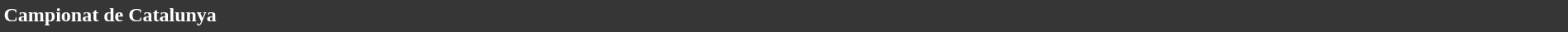<table style="width: 100%; background:#363636; color:white;">
<tr>
<td><strong>Campionat de Catalunya</strong></td>
</tr>
<tr>
</tr>
</table>
